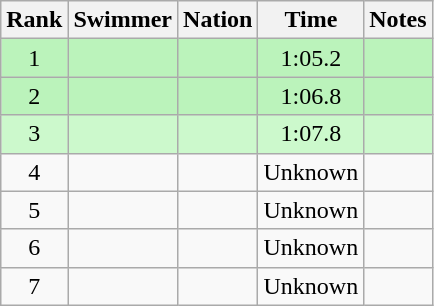<table class="wikitable sortable" style="text-align:center">
<tr>
<th>Rank</th>
<th>Swimmer</th>
<th>Nation</th>
<th>Time</th>
<th>Notes</th>
</tr>
<tr bgcolor=bbf3bb>
<td>1</td>
<td align=left></td>
<td align=left></td>
<td>1:05.2</td>
<td></td>
</tr>
<tr bgcolor=bbf3bb>
<td>2</td>
<td align=left></td>
<td align=left></td>
<td>1:06.8</td>
<td></td>
</tr>
<tr bgcolor=ccf9cc>
<td>3</td>
<td align=left></td>
<td align=left></td>
<td>1:07.8</td>
<td></td>
</tr>
<tr>
<td>4</td>
<td align=left></td>
<td align=left></td>
<td>Unknown</td>
<td></td>
</tr>
<tr>
<td>5</td>
<td align=left></td>
<td align=left></td>
<td>Unknown</td>
<td></td>
</tr>
<tr>
<td>6</td>
<td align=left></td>
<td align=left></td>
<td>Unknown</td>
<td></td>
</tr>
<tr>
<td>7</td>
<td align=left></td>
<td align=left></td>
<td>Unknown</td>
<td></td>
</tr>
</table>
